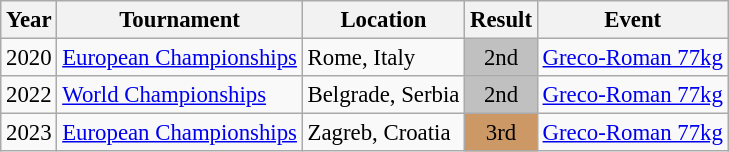<table class="wikitable" style="font-size:95%;">
<tr>
<th>Year</th>
<th>Tournament</th>
<th>Location</th>
<th>Result</th>
<th>Event</th>
</tr>
<tr>
<td>2020</td>
<td><a href='#'>European Championships</a></td>
<td>Rome, Italy</td>
<td align="center" bgcolor="silver">2nd</td>
<td><a href='#'>Greco-Roman 77kg</a></td>
</tr>
<tr>
<td>2022</td>
<td><a href='#'>World Championships</a></td>
<td>Belgrade, Serbia</td>
<td align="center" bgcolor="silver">2nd</td>
<td><a href='#'>Greco-Roman 77kg</a></td>
</tr>
<tr>
<td>2023</td>
<td><a href='#'>European Championships</a></td>
<td>Zagreb, Croatia</td>
<td align="center" bgcolor="cc9966">3rd</td>
<td><a href='#'>Greco-Roman 77kg</a></td>
</tr>
</table>
